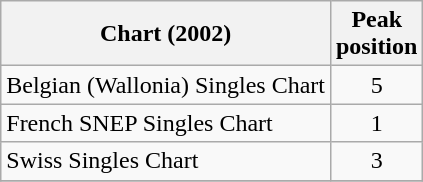<table class="wikitable sortable">
<tr>
<th>Chart (2002)</th>
<th>Peak<br>position</th>
</tr>
<tr>
<td>Belgian (Wallonia) Singles Chart</td>
<td align="center">5</td>
</tr>
<tr>
<td>French SNEP Singles Chart</td>
<td align="center">1</td>
</tr>
<tr>
<td>Swiss Singles Chart</td>
<td align="center">3</td>
</tr>
<tr>
</tr>
</table>
